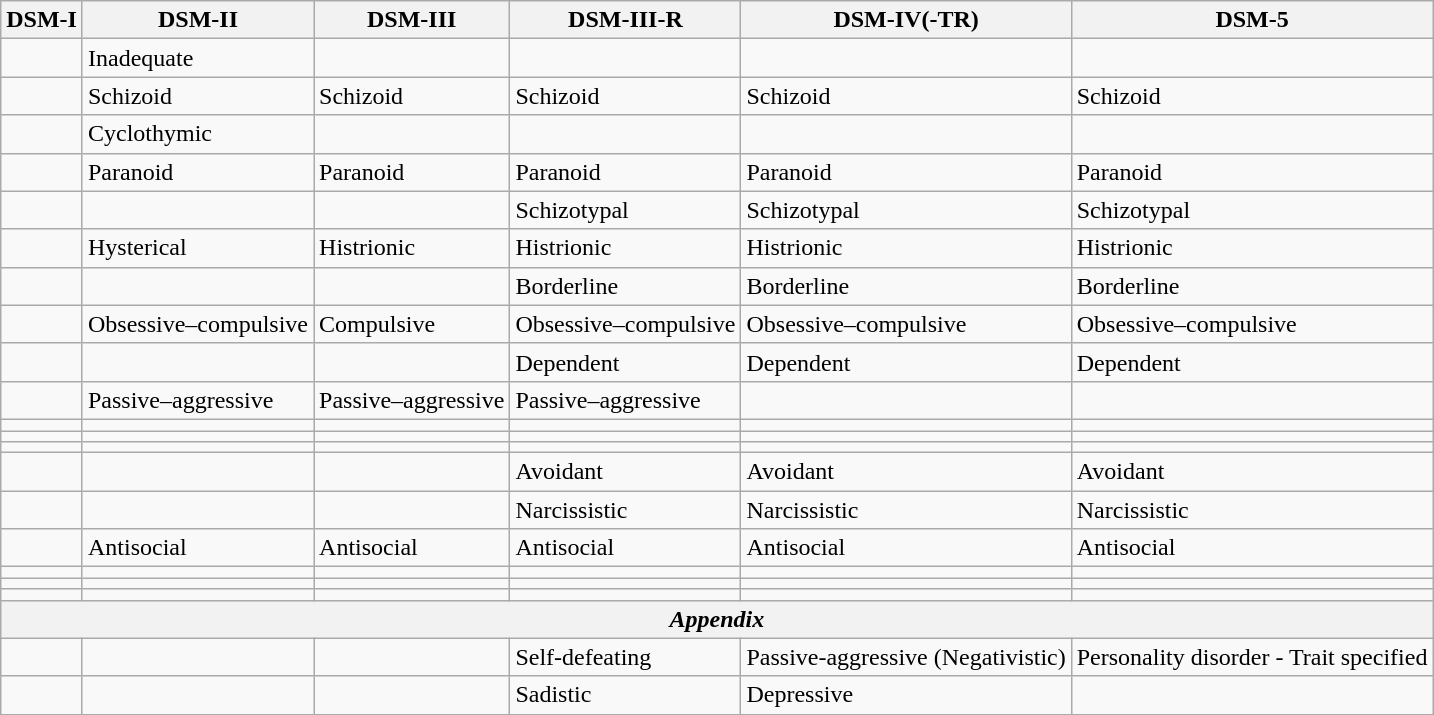<table class="wikitable">
<tr>
<th scope="col">DSM-I</th>
<th scope="col">DSM-II</th>
<th scope="col">DSM-III</th>
<th scope="col">DSM-III-R</th>
<th scope="col">DSM-IV(-TR)</th>
<th scope="col">DSM-5</th>
</tr>
<tr>
<td></td>
<td>Inadequate</td>
<td></td>
<td></td>
<td></td>
<td></td>
</tr>
<tr>
<td></td>
<td>Schizoid</td>
<td>Schizoid</td>
<td>Schizoid</td>
<td>Schizoid</td>
<td>Schizoid</td>
</tr>
<tr>
<td></td>
<td>Cyclothymic</td>
<td></td>
<td></td>
<td></td>
<td></td>
</tr>
<tr>
<td></td>
<td>Paranoid</td>
<td>Paranoid</td>
<td>Paranoid</td>
<td>Paranoid</td>
<td>Paranoid</td>
</tr>
<tr>
<td></td>
<td></td>
<td></td>
<td>Schizotypal</td>
<td>Schizotypal</td>
<td>Schizotypal</td>
</tr>
<tr>
<td></td>
<td>Hysterical</td>
<td>Histrionic</td>
<td>Histrionic</td>
<td>Histrionic</td>
<td>Histrionic</td>
</tr>
<tr>
<td></td>
<td></td>
<td></td>
<td>Borderline</td>
<td>Borderline</td>
<td>Borderline</td>
</tr>
<tr>
<td></td>
<td>Obsessive–compulsive</td>
<td>Compulsive</td>
<td>Obsessive–compulsive</td>
<td>Obsessive–compulsive</td>
<td>Obsessive–compulsive</td>
</tr>
<tr>
<td></td>
<td></td>
<td></td>
<td>Dependent</td>
<td>Dependent</td>
<td>Dependent</td>
</tr>
<tr>
<td></td>
<td>Passive–aggressive</td>
<td>Passive–aggressive</td>
<td>Passive–aggressive</td>
<td></td>
<td></td>
</tr>
<tr>
<td></td>
<td></td>
<td></td>
<td></td>
<td></td>
<td></td>
</tr>
<tr>
<td></td>
<td></td>
<td></td>
<td></td>
<td></td>
<td></td>
</tr>
<tr>
<td></td>
<td></td>
<td></td>
<td></td>
<td></td>
<td></td>
</tr>
<tr>
<td></td>
<td></td>
<td></td>
<td>Avoidant</td>
<td>Avoidant</td>
<td>Avoidant</td>
</tr>
<tr>
<td></td>
<td></td>
<td></td>
<td>Narcissistic</td>
<td>Narcissistic</td>
<td>Narcissistic</td>
</tr>
<tr>
<td></td>
<td>Antisocial</td>
<td>Antisocial</td>
<td>Antisocial</td>
<td>Antisocial</td>
<td>Antisocial</td>
</tr>
<tr>
<td></td>
<td></td>
<td></td>
<td></td>
<td></td>
<td></td>
</tr>
<tr>
<td></td>
<td></td>
<td></td>
<td></td>
<td></td>
<td></td>
</tr>
<tr>
<td></td>
<td></td>
<td></td>
<td></td>
<td></td>
<td></td>
</tr>
<tr>
<th colspan="6"><em>Appendix</em></th>
</tr>
<tr>
<td></td>
<td></td>
<td></td>
<td>Self-defeating</td>
<td>Passive-aggressive (Negativistic)</td>
<td>Personality disorder - Trait specified</td>
</tr>
<tr>
<td></td>
<td></td>
<td></td>
<td>Sadistic</td>
<td>Depressive</td>
<td></td>
</tr>
<tr>
</tr>
</table>
